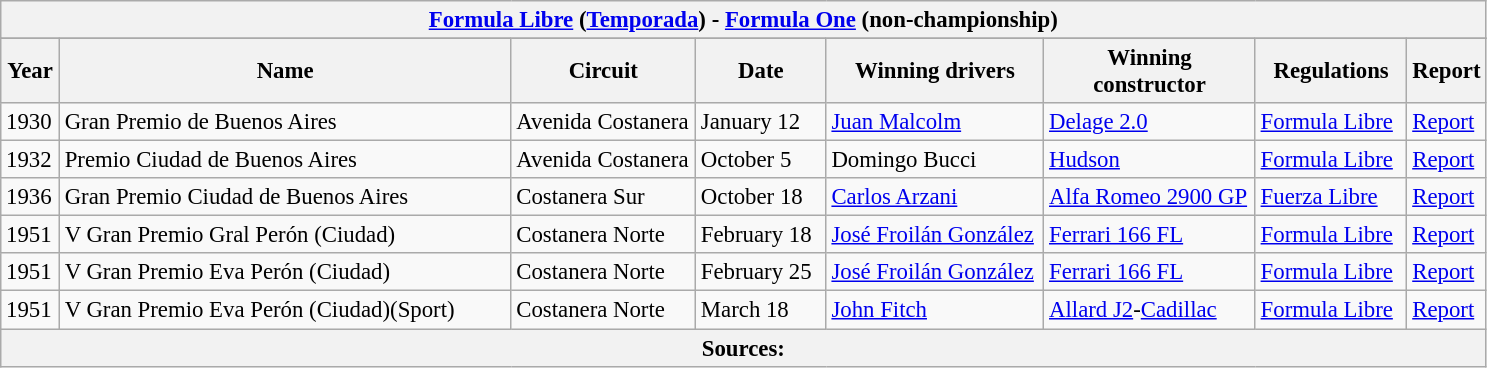<table class="wikitable" style="font-size:95%">
<tr>
<th colspan=8><a href='#'>Formula Libre</a> (<a href='#'>Temporada</a>) - <a href='#'>Formula One</a> (non-championship)</th>
</tr>
<tr>
</tr>
<tr>
<th style="width:32px;">Year</th>
<th style="width:294px;">Name</th>
<th style="width:116px;">Circuit</th>
<th style="width:80px;">Date</th>
<th style="width:138px;">Winning drivers</th>
<th style="width:134px;">Winning constructor</th>
<th style="width:94px;">Regulations</th>
<th style="width:40px;">Report</th>
</tr>
<tr>
<td>1930</td>
<td> Gran Premio de Buenos Aires</td>
<td>Avenida Costanera</td>
<td>January 12</td>
<td> <a href='#'>Juan Malcolm</a></td>
<td><a href='#'>Delage 2.0</a></td>
<td><a href='#'>Formula Libre</a></td>
<td><a href='#'>Report</a></td>
</tr>
<tr>
<td>1932</td>
<td> Premio Ciudad de Buenos Aires</td>
<td>Avenida Costanera</td>
<td>October 5</td>
<td> Domingo Bucci</td>
<td><a href='#'>Hudson</a></td>
<td><a href='#'>Formula Libre</a></td>
<td><a href='#'>Report</a></td>
</tr>
<tr>
<td>1936</td>
<td> Gran Premio Ciudad de Buenos Aires</td>
<td>Costanera Sur</td>
<td>October 18</td>
<td> <a href='#'>Carlos Arzani</a></td>
<td><a href='#'>Alfa Romeo 2900 GP</a></td>
<td><a href='#'>Fuerza Libre</a></td>
<td><a href='#'>Report</a></td>
</tr>
<tr>
<td>1951</td>
<td> V Gran Premio Gral Perón (Ciudad)</td>
<td>Costanera Norte</td>
<td>February 18</td>
<td> <a href='#'>José Froilán González</a></td>
<td><a href='#'>Ferrari 166 FL</a></td>
<td><a href='#'>Formula Libre</a></td>
<td><a href='#'>Report</a></td>
</tr>
<tr>
<td>1951</td>
<td> V Gran Premio Eva Perón (Ciudad)</td>
<td>Costanera Norte</td>
<td>February 25</td>
<td> <a href='#'>José Froilán González</a></td>
<td><a href='#'>Ferrari 166 FL</a></td>
<td><a href='#'>Formula Libre</a></td>
<td><a href='#'>Report</a></td>
</tr>
<tr>
<td>1951</td>
<td> V Gran Premio Eva Perón (Ciudad)(Sport)</td>
<td>Costanera Norte</td>
<td>March 18</td>
<td> <a href='#'>John Fitch</a></td>
<td><a href='#'>Allard J2</a>-<a href='#'>Cadillac</a></td>
<td><a href='#'>Formula Libre</a></td>
<td><a href='#'>Report</a></td>
</tr>
<tr>
<th colspan=8>Sources:</th>
</tr>
</table>
